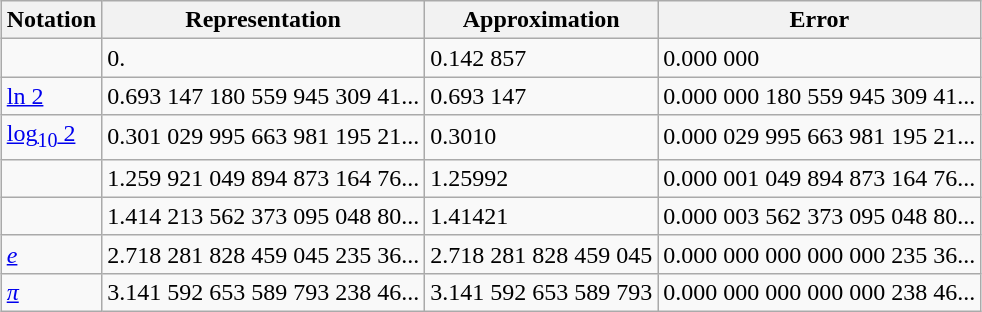<table class="wikitable" style="margin:1em auto">
<tr>
<th>Notation</th>
<th>Representation</th>
<th>Approximation</th>
<th>Error</th>
</tr>
<tr>
<td></td>
<td>0.</td>
<td>0.142 857</td>
<td>0.000 000 </td>
</tr>
<tr>
<td><a href='#'>ln 2</a></td>
<td>0.693 147 180 559 945 309 41...</td>
<td>0.693 147</td>
<td>0.000 000 180 559 945 309 41...</td>
</tr>
<tr>
<td><a href='#'>log<sub>10</sub> 2</a></td>
<td>0.301 029 995 663 981 195 21...</td>
<td>0.3010</td>
<td>0.000 029 995 663 981 195 21...</td>
</tr>
<tr>
<td><a href='#'></a></td>
<td>1.259 921 049 894 873 164 76...</td>
<td>1.25992</td>
<td>0.000 001 049 894 873 164 76...</td>
</tr>
<tr>
<td><a href='#'></a></td>
<td>1.414 213 562 373 095 048 80...</td>
<td>1.41421</td>
<td>0.000 003 562 373 095 048 80...</td>
</tr>
<tr>
<td><a href='#'><em>e</em></a></td>
<td>2.718 281 828 459 045 235 36...</td>
<td>2.718 281 828 459 045</td>
<td>0.000 000 000 000 000 235 36...</td>
</tr>
<tr>
<td><a href='#'><em>π</em></a></td>
<td>3.141 592 653 589 793 238 46...</td>
<td>3.141 592 653 589 793</td>
<td>0.000 000 000 000 000 238 46...</td>
</tr>
</table>
